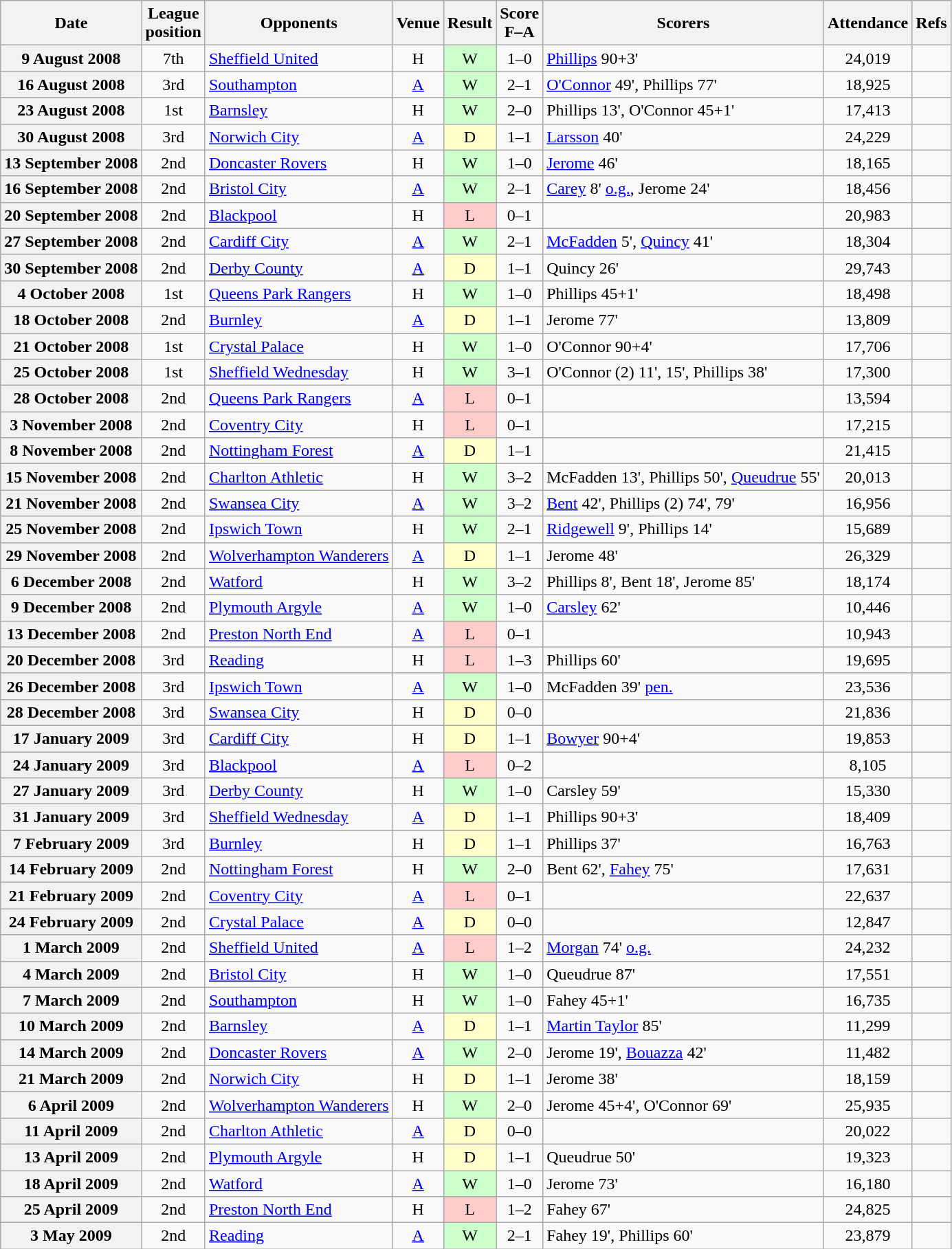<table class="wikitable plainrowheaders" style="text-align:center">
<tr>
<th scope="col">Date</th>
<th scope="col">League<br>position</th>
<th scope="col">Opponents</th>
<th scope="col">Venue</th>
<th scope="col">Result</th>
<th scope="col">Score<br>F–A</th>
<th scope="col">Scorers</th>
<th scope="col">Attendance</th>
<th scope="col">Refs</th>
</tr>
<tr>
<th scope="row">9 August 2008</th>
<td>7th</td>
<td align="left"><a href='#'>Sheffield United</a></td>
<td>H</td>
<td style="background:#cfc">W</td>
<td>1–0</td>
<td align="left"><a href='#'>Phillips</a> 90+3'</td>
<td>24,019</td>
<td></td>
</tr>
<tr>
<th scope="row">16 August 2008</th>
<td>3rd</td>
<td align="left"><a href='#'>Southampton</a></td>
<td><a href='#'>A</a></td>
<td style="background:#cfc">W</td>
<td>2–1</td>
<td align="left"><a href='#'>O'Connor</a> 49', Phillips 77'</td>
<td>18,925</td>
<td></td>
</tr>
<tr>
<th scope="row">23 August 2008</th>
<td>1st</td>
<td align="left"><a href='#'>Barnsley</a></td>
<td>H</td>
<td style="background:#cfc">W</td>
<td>2–0</td>
<td align="left">Phillips 13', O'Connor 45+1'</td>
<td>17,413</td>
<td></td>
</tr>
<tr>
<th scope="row">30 August 2008</th>
<td>3rd</td>
<td align="left"><a href='#'>Norwich City</a></td>
<td><a href='#'>A</a></td>
<td style="background:#ffc">D</td>
<td>1–1</td>
<td align="left"><a href='#'>Larsson</a> 40'</td>
<td>24,229</td>
<td></td>
</tr>
<tr>
<th scope="row">13 September 2008</th>
<td>2nd</td>
<td align="left"><a href='#'>Doncaster Rovers</a></td>
<td>H</td>
<td style="background:#cfc">W</td>
<td>1–0</td>
<td align="left"><a href='#'>Jerome</a> 46'</td>
<td>18,165</td>
<td></td>
</tr>
<tr>
<th scope="row">16 September 2008</th>
<td>2nd</td>
<td align="left"><a href='#'>Bristol City</a></td>
<td><a href='#'>A</a></td>
<td style="background:#cfc">W</td>
<td>2–1</td>
<td align="left"><a href='#'>Carey</a> 8' <a href='#'>o.g.</a>, Jerome 24'</td>
<td>18,456</td>
<td></td>
</tr>
<tr>
<th scope="row">20 September 2008</th>
<td>2nd</td>
<td align="left"><a href='#'>Blackpool</a></td>
<td>H</td>
<td style="background:#fcc">L</td>
<td>0–1</td>
<td></td>
<td>20,983</td>
<td></td>
</tr>
<tr>
<th scope="row">27 September 2008</th>
<td>2nd</td>
<td align="left"><a href='#'>Cardiff City</a></td>
<td><a href='#'>A</a></td>
<td style="background:#cfc">W</td>
<td>2–1</td>
<td align="left"><a href='#'>McFadden</a> 5', <a href='#'>Quincy</a> 41'</td>
<td>18,304</td>
<td></td>
</tr>
<tr>
<th scope="row">30 September 2008</th>
<td>2nd</td>
<td align="left"><a href='#'>Derby County</a></td>
<td><a href='#'>A</a></td>
<td style="background:#ffc">D</td>
<td>1–1</td>
<td align="left">Quincy 26'</td>
<td>29,743</td>
<td></td>
</tr>
<tr>
<th scope="row">4 October 2008</th>
<td>1st</td>
<td align="left"><a href='#'>Queens Park Rangers</a></td>
<td>H</td>
<td style="background:#cfc">W</td>
<td>1–0</td>
<td align="left">Phillips 45+1'</td>
<td>18,498</td>
<td></td>
</tr>
<tr>
<th scope="row">18 October 2008</th>
<td>2nd</td>
<td align="left"><a href='#'>Burnley</a></td>
<td><a href='#'>A</a></td>
<td style="background:#ffc">D</td>
<td>1–1</td>
<td align="left">Jerome 77'</td>
<td>13,809</td>
<td></td>
</tr>
<tr>
<th scope="row">21 October 2008</th>
<td>1st</td>
<td align="left"><a href='#'>Crystal Palace</a></td>
<td>H</td>
<td style="background:#cfc">W</td>
<td>1–0</td>
<td align="left">O'Connor 90+4'</td>
<td>17,706</td>
<td></td>
</tr>
<tr>
<th scope="row">25 October 2008</th>
<td>1st</td>
<td align="left"><a href='#'>Sheffield Wednesday</a></td>
<td>H</td>
<td style="background:#cfc">W</td>
<td>3–1</td>
<td align="left">O'Connor (2) 11', 15', Phillips 38'</td>
<td>17,300</td>
<td></td>
</tr>
<tr>
<th scope="row">28 October 2008</th>
<td>2nd</td>
<td align="left"><a href='#'>Queens Park Rangers</a></td>
<td><a href='#'>A</a></td>
<td style="background:#fcc">L</td>
<td>0–1</td>
<td></td>
<td>13,594</td>
<td></td>
</tr>
<tr>
<th scope="row">3 November 2008</th>
<td>2nd</td>
<td align="left"><a href='#'>Coventry City</a></td>
<td>H</td>
<td style="background:#fcc">L</td>
<td>0–1</td>
<td></td>
<td>17,215</td>
<td></td>
</tr>
<tr>
<th scope="row">8 November 2008</th>
<td>2nd</td>
<td align="left"><a href='#'>Nottingham Forest</a></td>
<td><a href='#'>A</a></td>
<td style="background:#ffc">D</td>
<td>1–1</td>
<td></td>
<td>21,415</td>
<td></td>
</tr>
<tr>
<th scope="row">15 November 2008</th>
<td>2nd</td>
<td align="left"><a href='#'>Charlton Athletic</a></td>
<td>H</td>
<td style="background:#cfc">W</td>
<td>3–2</td>
<td align="left">McFadden 13', Phillips 50', <a href='#'>Queudrue</a> 55'</td>
<td>20,013</td>
<td></td>
</tr>
<tr>
<th scope="row">21 November 2008</th>
<td>2nd</td>
<td align="left"><a href='#'>Swansea City</a></td>
<td><a href='#'>A</a></td>
<td style="background:#cfc">W</td>
<td>3–2</td>
<td align="left"><a href='#'>Bent</a> 42', Phillips (2) 74', 79'</td>
<td>16,956</td>
<td></td>
</tr>
<tr>
<th scope="row">25 November 2008</th>
<td>2nd</td>
<td align="left"><a href='#'>Ipswich Town</a></td>
<td>H</td>
<td style="background:#cfc">W</td>
<td>2–1</td>
<td align="left"><a href='#'>Ridgewell</a> 9', Phillips 14'</td>
<td>15,689</td>
<td></td>
</tr>
<tr>
<th scope="row">29 November 2008</th>
<td>2nd</td>
<td align="left"><a href='#'>Wolverhampton Wanderers</a></td>
<td><a href='#'>A</a></td>
<td style="background:#ffc">D</td>
<td>1–1</td>
<td align="left">Jerome 48'</td>
<td>26,329</td>
<td></td>
</tr>
<tr>
<th scope="row">6 December 2008</th>
<td>2nd</td>
<td align="left"><a href='#'>Watford</a></td>
<td>H</td>
<td style="background:#cfc">W</td>
<td>3–2</td>
<td align="left">Phillips 8', Bent 18', Jerome 85'</td>
<td>18,174</td>
<td></td>
</tr>
<tr>
<th scope="row">9 December 2008</th>
<td>2nd</td>
<td align="left"><a href='#'>Plymouth Argyle</a></td>
<td><a href='#'>A</a></td>
<td style="background:#cfc">W</td>
<td>1–0</td>
<td align="left"><a href='#'>Carsley</a> 62'</td>
<td>10,446</td>
<td></td>
</tr>
<tr>
<th scope="row">13 December 2008</th>
<td>2nd</td>
<td align="left"><a href='#'>Preston North End</a></td>
<td><a href='#'>A</a></td>
<td style="background:#fcc">L</td>
<td>0–1</td>
<td></td>
<td>10,943</td>
<td></td>
</tr>
<tr>
<th scope="row">20 December 2008</th>
<td>3rd</td>
<td align="left"><a href='#'>Reading</a></td>
<td>H</td>
<td style="background:#fcc">L</td>
<td>1–3</td>
<td align="left">Phillips 60'</td>
<td>19,695</td>
<td></td>
</tr>
<tr>
<th scope="row">26 December 2008</th>
<td>3rd</td>
<td align="left"><a href='#'>Ipswich Town</a></td>
<td><a href='#'>A</a></td>
<td style="background:#cfc">W</td>
<td>1–0</td>
<td align="left">McFadden 39' <a href='#'>pen.</a></td>
<td>23,536</td>
<td></td>
</tr>
<tr>
<th scope="row">28 December 2008</th>
<td>3rd</td>
<td align="left"><a href='#'>Swansea City</a></td>
<td>H</td>
<td style="background:#ffc">D</td>
<td>0–0</td>
<td></td>
<td>21,836</td>
<td></td>
</tr>
<tr>
<th scope="row">17 January 2009</th>
<td>3rd</td>
<td align="left"><a href='#'>Cardiff City</a></td>
<td>H</td>
<td style="background:#ffc">D</td>
<td>1–1</td>
<td align="left"><a href='#'>Bowyer</a> 90+4'</td>
<td>19,853</td>
<td></td>
</tr>
<tr>
<th scope="row">24 January 2009</th>
<td>3rd</td>
<td align="left"><a href='#'>Blackpool</a></td>
<td><a href='#'>A</a></td>
<td style="background:#fcc">L</td>
<td>0–2</td>
<td></td>
<td>8,105</td>
<td></td>
</tr>
<tr>
<th scope="row">27 January 2009</th>
<td>3rd</td>
<td align="left"><a href='#'>Derby County</a></td>
<td>H</td>
<td style="background:#cfc">W</td>
<td>1–0</td>
<td align="left">Carsley 59'</td>
<td>15,330</td>
<td></td>
</tr>
<tr>
<th scope="row">31 January 2009</th>
<td>3rd</td>
<td align="left"><a href='#'>Sheffield Wednesday</a></td>
<td><a href='#'>A</a></td>
<td style="background:#ffc">D</td>
<td>1–1</td>
<td align="left">Phillips 90+3'</td>
<td>18,409</td>
<td></td>
</tr>
<tr>
<th scope="row">7 February 2009</th>
<td>3rd</td>
<td align="left"><a href='#'>Burnley</a></td>
<td>H</td>
<td style="background:#ffc">D</td>
<td>1–1</td>
<td align="left">Phillips 37'</td>
<td>16,763</td>
<td></td>
</tr>
<tr>
<th scope="row">14 February 2009</th>
<td>2nd</td>
<td align="left"><a href='#'>Nottingham Forest</a></td>
<td>H</td>
<td style="background:#cfc">W</td>
<td>2–0</td>
<td align="left">Bent 62', <a href='#'>Fahey</a> 75'</td>
<td>17,631</td>
<td></td>
</tr>
<tr>
<th scope="row">21 February 2009</th>
<td>2nd</td>
<td align="left"><a href='#'>Coventry City</a></td>
<td><a href='#'>A</a></td>
<td style="background:#fcc">L</td>
<td>0–1</td>
<td></td>
<td>22,637</td>
<td></td>
</tr>
<tr>
<th scope="row">24 February 2009</th>
<td>2nd</td>
<td align="left"><a href='#'>Crystal Palace</a></td>
<td><a href='#'>A</a></td>
<td style="background:#ffc">D</td>
<td>0–0</td>
<td></td>
<td>12,847</td>
<td></td>
</tr>
<tr>
<th scope="row">1 March 2009</th>
<td>2nd</td>
<td align="left"><a href='#'>Sheffield United</a></td>
<td><a href='#'>A</a></td>
<td style="background:#fcc">L</td>
<td>1–2</td>
<td align="left"><a href='#'>Morgan</a> 74' <a href='#'>o.g.</a></td>
<td>24,232</td>
<td></td>
</tr>
<tr>
<th scope="row">4 March 2009</th>
<td>2nd</td>
<td align="left"><a href='#'>Bristol City</a></td>
<td>H</td>
<td style="background:#cfc">W</td>
<td>1–0</td>
<td align="left">Queudrue 87'</td>
<td>17,551</td>
<td></td>
</tr>
<tr>
<th scope="row">7 March 2009</th>
<td>2nd</td>
<td align="left"><a href='#'>Southampton</a></td>
<td>H</td>
<td style="background:#cfc">W</td>
<td>1–0</td>
<td align="left">Fahey 45+1'</td>
<td>16,735</td>
<td></td>
</tr>
<tr>
<th scope="row">10 March 2009</th>
<td>2nd</td>
<td align="left"><a href='#'>Barnsley</a></td>
<td><a href='#'>A</a></td>
<td style="background:#ffc">D</td>
<td>1–1</td>
<td align="left"><a href='#'>Martin Taylor</a> 85'</td>
<td>11,299</td>
<td></td>
</tr>
<tr>
<th scope="row">14 March 2009</th>
<td>2nd</td>
<td align="left"><a href='#'>Doncaster Rovers</a></td>
<td><a href='#'>A</a></td>
<td style="background:#cfc">W</td>
<td>2–0</td>
<td align="left">Jerome 19', <a href='#'>Bouazza</a> 42'</td>
<td>11,482</td>
<td></td>
</tr>
<tr>
<th scope="row">21 March 2009</th>
<td>2nd</td>
<td align="left"><a href='#'>Norwich City</a></td>
<td>H</td>
<td style="background:#ffc">D</td>
<td>1–1</td>
<td align="left">Jerome 38'</td>
<td>18,159</td>
<td></td>
</tr>
<tr>
<th scope="row">6 April 2009</th>
<td>2nd</td>
<td align="left"><a href='#'>Wolverhampton Wanderers</a></td>
<td>H</td>
<td style="background:#cfc">W</td>
<td>2–0</td>
<td align="left">Jerome 45+4', O'Connor 69'</td>
<td>25,935</td>
<td></td>
</tr>
<tr>
<th scope="row">11 April 2009</th>
<td>2nd</td>
<td align="left"><a href='#'>Charlton Athletic</a></td>
<td><a href='#'>A</a></td>
<td style="background:#ffc">D</td>
<td>0–0</td>
<td></td>
<td>20,022</td>
<td></td>
</tr>
<tr>
<th scope="row">13 April 2009</th>
<td>2nd</td>
<td align="left"><a href='#'>Plymouth Argyle</a></td>
<td>H</td>
<td style="background:#ffc">D</td>
<td>1–1</td>
<td align="left">Queudrue 50'</td>
<td>19,323</td>
<td></td>
</tr>
<tr>
<th scope="row">18 April 2009</th>
<td>2nd</td>
<td align="left"><a href='#'>Watford</a></td>
<td><a href='#'>A</a></td>
<td style="background:#cfc">W</td>
<td>1–0</td>
<td align="left">Jerome 73'</td>
<td>16,180</td>
<td></td>
</tr>
<tr>
<th scope="row">25 April 2009</th>
<td>2nd</td>
<td align="left"><a href='#'>Preston North End</a></td>
<td>H</td>
<td style="background:#fcc">L</td>
<td>1–2</td>
<td align="left">Fahey 67'</td>
<td>24,825</td>
<td></td>
</tr>
<tr>
<th scope="row">3 May 2009</th>
<td>2nd</td>
<td align="left"><a href='#'>Reading</a></td>
<td><a href='#'>A</a></td>
<td style="background:#cfc">W</td>
<td>2–1</td>
<td align="left">Fahey 19', Phillips 60'</td>
<td>23,879</td>
<td></td>
</tr>
</table>
